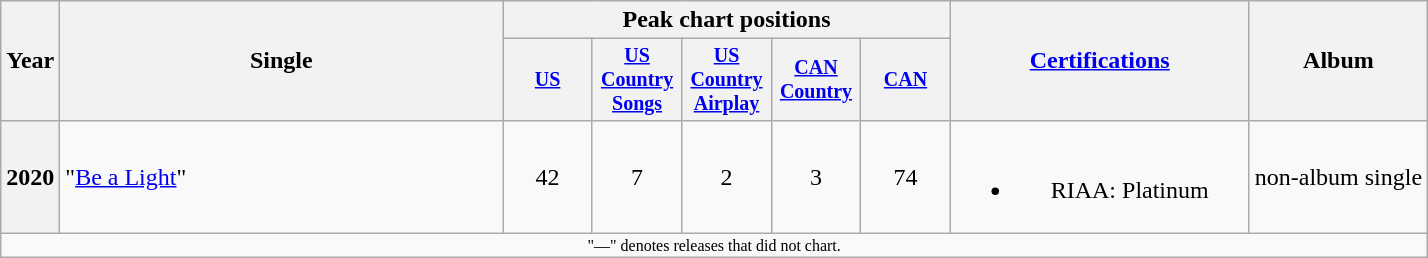<table class="wikitable plainrowheaders" style="text-align:center;">
<tr>
<th rowspan="2">Year</th>
<th rowspan="2" style="width:18em;">Single</th>
<th colspan="5">Peak chart positions</th>
<th scope="col" rowspan="2" style="width:12em;"><a href='#'>Certifications</a></th>
<th rowspan="2">Album</th>
</tr>
<tr style="font-size:smaller;">
<th style="width:4em;"><a href='#'>US</a><br></th>
<th style="width:4em;"><a href='#'>US Country Songs</a><br></th>
<th style="width:4em;"><a href='#'>US Country Airplay</a><br></th>
<th style="width:4em;"><a href='#'>CAN Country</a><br></th>
<th style="width:4em;"><a href='#'>CAN</a><br></th>
</tr>
<tr>
<th scope="row">2020</th>
<td style="text-align:left">"<a href='#'>Be a Light</a>"<br></td>
<td>42</td>
<td>7</td>
<td>2</td>
<td>3</td>
<td>74</td>
<td><br><ul><li>RIAA: Platinum</li></ul></td>
<td>non-album single</td>
</tr>
<tr>
<td align="center" colspan="9" style="font-size: 8pt">"—" denotes releases that did not chart.</td>
</tr>
</table>
